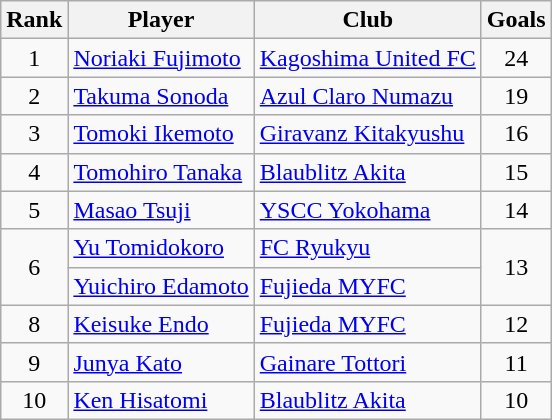<table class="wikitable" style="text-align:central">
<tr>
<th>Rank</th>
<th>Player</th>
<th>Club</th>
<th>Goals</th>
</tr>
<tr>
<td style="text-align:center;">1</td>
<td> <a href='#'>Noriaki Fujimoto</a></td>
<td><a href='#'>Kagoshima United FC</a></td>
<td style="text-align:center;">24</td>
</tr>
<tr>
<td style="text-align:center;">2</td>
<td> <a href='#'>Takuma Sonoda</a></td>
<td><a href='#'>Azul Claro Numazu</a></td>
<td style="text-align:center;">19</td>
</tr>
<tr>
<td style="text-align:center;">3</td>
<td> <a href='#'>Tomoki Ikemoto</a></td>
<td><a href='#'>Giravanz Kitakyushu</a></td>
<td style="text-align:center;">16</td>
</tr>
<tr>
<td style="text-align:center;">4</td>
<td> <a href='#'>Tomohiro Tanaka</a></td>
<td><a href='#'>Blaublitz Akita</a></td>
<td style="text-align:center;">15</td>
</tr>
<tr>
<td style="text-align:center;">5</td>
<td> <a href='#'>Masao Tsuji</a></td>
<td><a href='#'>YSCC Yokohama</a></td>
<td style="text-align:center;">14</td>
</tr>
<tr>
<td rowspan="2" style="text-align:center;">6</td>
<td> <a href='#'>Yu Tomidokoro</a></td>
<td><a href='#'>FC Ryukyu</a></td>
<td rowspan="2" style="text-align:center;">13</td>
</tr>
<tr>
<td> <a href='#'>Yuichiro Edamoto</a></td>
<td><a href='#'>Fujieda MYFC</a></td>
</tr>
<tr>
<td style="text-align:center;">8</td>
<td> <a href='#'>Keisuke Endo</a></td>
<td><a href='#'>Fujieda MYFC</a></td>
<td style="text-align:center;">12</td>
</tr>
<tr>
<td style="text-align:center;">9</td>
<td> <a href='#'>Junya Kato</a></td>
<td><a href='#'>Gainare Tottori</a></td>
<td style="text-align:center;">11</td>
</tr>
<tr>
<td style="text-align:center;">10</td>
<td> <a href='#'>Ken Hisatomi</a></td>
<td><a href='#'>Blaublitz Akita</a></td>
<td style="text-align:center;">10</td>
</tr>
</table>
